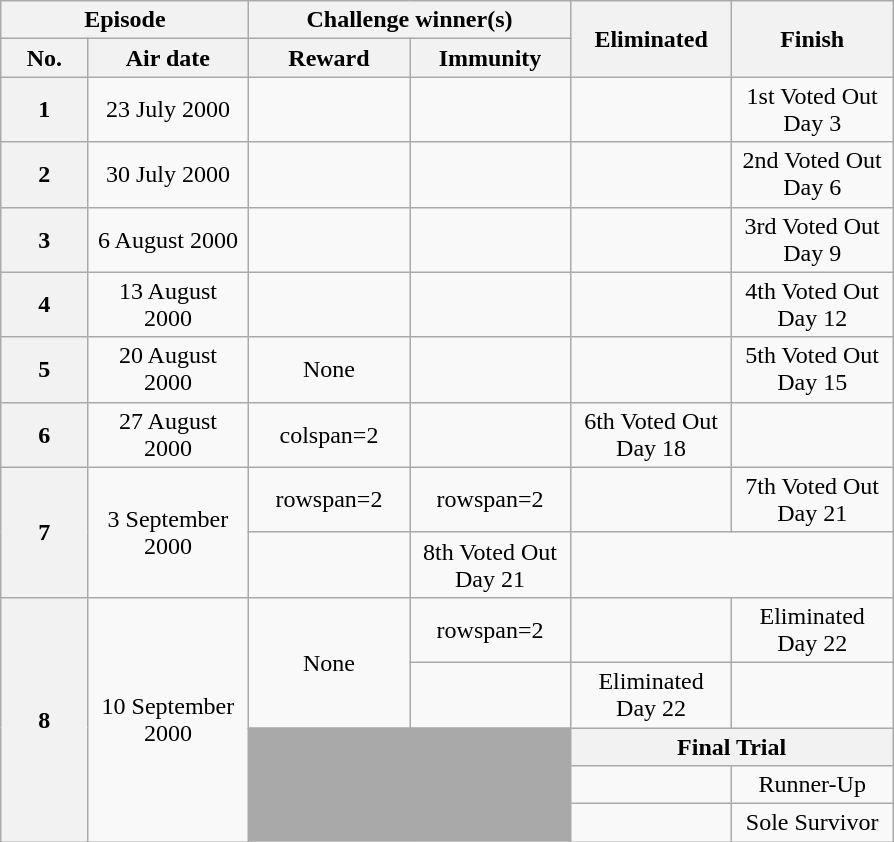<table class="wikitable width=80% plainrowheaders nowrap" style="margin:auto; text-align:center">
<tr>
<th scope="col" colspan=2>Episode</th>
<th scope="col" colspan=2>Challenge winner(s)</th>
<th scope="col" rowspan=2 width=100>Eliminated</th>
<th scope="col" rowspan=2 width=100>Finish</th>
</tr>
<tr>
<th scope="col" width=050>No.</th>
<th scope="col" width=100>Air date</th>
<th scope="col" width=100>Reward</th>
<th scope="col" width=100>Immunity</th>
</tr>
<tr>
<th>1</th>
<td>23 July 2000</td>
<td></td>
<td></td>
<td></td>
<td>1st Voted Out<br>Day 3</td>
</tr>
<tr>
<th>2</th>
<td>30 July 2000</td>
<td></td>
<td></td>
<td></td>
<td>2nd Voted Out<br>Day 6</td>
</tr>
<tr>
<th>3</th>
<td>6 August 2000</td>
<td></td>
<td></td>
<td></td>
<td>3rd Voted Out<br>Day 9</td>
</tr>
<tr>
<th>4</th>
<td>13 August 2000</td>
<td></td>
<td></td>
<td></td>
<td>4th Voted Out<br>Day 12</td>
</tr>
<tr>
<th>5</th>
<td>20 August 2000</td>
<td>None</td>
<td></td>
<td></td>
<td>5th Voted Out<br>Day 15</td>
</tr>
<tr>
<th>6</th>
<td>27 August 2000</td>
<td>colspan=2 </td>
<td></td>
<td>6th Voted Out<br>Day 18</td>
</tr>
<tr>
<th rowspan=2>7</th>
<td rowspan=2>3 September 2000</td>
<td>rowspan=2 </td>
<td>rowspan=2 </td>
<td></td>
<td>7th Voted Out<br>Day 21</td>
</tr>
<tr>
<td></td>
<td>8th Voted Out<br>Day 21</td>
</tr>
<tr>
<th rowspan=5>8</th>
<td rowspan=5>10 September 2000</td>
<td rowspan=2>None</td>
<td>rowspan=2 </td>
<td></td>
<td>Eliminated<br>Day 22</td>
</tr>
<tr>
<td></td>
<td>Eliminated<br>Day 22</td>
</tr>
<tr>
<td rowspan=3 colspan=2 bgcolor=A9A9A9></td>
<th colspan=2>Final Trial</th>
</tr>
<tr>
<td></td>
<td>Runner-Up</td>
</tr>
<tr>
<td></td>
<td>Sole Survivor</td>
</tr>
</table>
